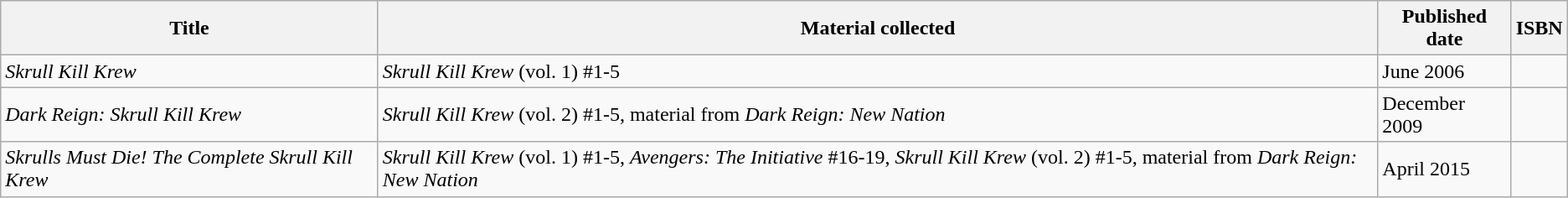<table class="wikitable">
<tr>
<th>Title</th>
<th>Material collected</th>
<th>Published date</th>
<th>ISBN</th>
</tr>
<tr>
<td><em>Skrull Kill Krew</em></td>
<td><em>Skrull Kill Krew</em> (vol. 1) #1-5</td>
<td>June 2006</td>
<td></td>
</tr>
<tr>
<td><em>Dark Reign: Skrull Kill Krew</em></td>
<td><em>Skrull Kill Krew</em> (vol. 2) #1-5, material from <em>Dark Reign: New Nation</em></td>
<td>December 2009</td>
<td></td>
</tr>
<tr>
<td><em>Skrulls Must Die! The Complete Skrull Kill Krew</em></td>
<td><em>Skrull Kill Krew</em> (vol. 1) #1-5, <em>Avengers: The Initiative</em> #16-19, <em>Skrull Kill Krew</em> (vol. 2) #1-5, material from <em>Dark Reign: New Nation</em></td>
<td>April 2015</td>
<td></td>
</tr>
</table>
